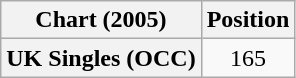<table class="wikitable plainrowheaders" style="text-align:center">
<tr>
<th scope="col">Chart (2005)</th>
<th scope="col">Position</th>
</tr>
<tr>
<th scope="row">UK Singles (OCC)</th>
<td>165</td>
</tr>
</table>
